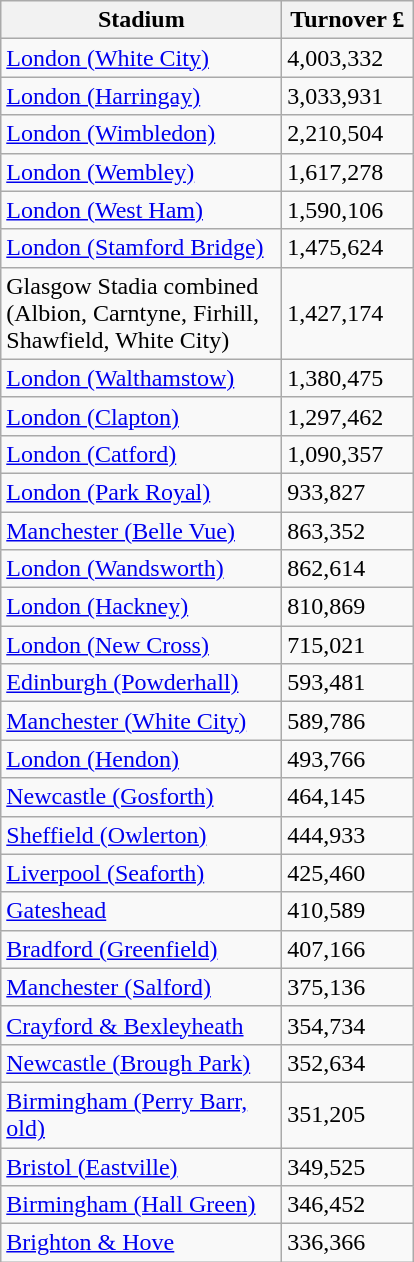<table class="wikitable">
<tr>
<th width=180>Stadium</th>
<th width=80>Turnover £</th>
</tr>
<tr>
<td><a href='#'>London (White City)</a></td>
<td>4,003,332</td>
</tr>
<tr>
<td><a href='#'>London (Harringay)</a></td>
<td>3,033,931</td>
</tr>
<tr>
<td><a href='#'>London (Wimbledon)</a></td>
<td>2,210,504</td>
</tr>
<tr>
<td><a href='#'>London (Wembley)</a></td>
<td>1,617,278</td>
</tr>
<tr>
<td><a href='#'>London (West Ham)</a></td>
<td>1,590,106</td>
</tr>
<tr>
<td><a href='#'>London (Stamford Bridge)</a></td>
<td>1,475,624</td>
</tr>
<tr>
<td>Glasgow Stadia combined (Albion, Carntyne, Firhill, Shawfield, White City)</td>
<td>1,427,174</td>
</tr>
<tr>
<td><a href='#'>London (Walthamstow)</a></td>
<td>1,380,475</td>
</tr>
<tr>
<td><a href='#'>London (Clapton)</a></td>
<td>1,297,462</td>
</tr>
<tr>
<td><a href='#'>London (Catford)</a></td>
<td>1,090,357</td>
</tr>
<tr>
<td><a href='#'>London (Park Royal)</a></td>
<td>933,827</td>
</tr>
<tr>
<td><a href='#'>Manchester (Belle Vue)</a></td>
<td>863,352</td>
</tr>
<tr>
<td><a href='#'>London (Wandsworth)</a></td>
<td>862,614</td>
</tr>
<tr>
<td><a href='#'>London (Hackney)</a></td>
<td>810,869</td>
</tr>
<tr>
<td><a href='#'>London (New Cross)</a></td>
<td>715,021</td>
</tr>
<tr>
<td><a href='#'>Edinburgh (Powderhall)</a></td>
<td>593,481</td>
</tr>
<tr>
<td><a href='#'>Manchester (White City)</a></td>
<td>589,786</td>
</tr>
<tr>
<td><a href='#'>London (Hendon)</a></td>
<td>493,766</td>
</tr>
<tr>
<td><a href='#'>Newcastle (Gosforth)</a></td>
<td>464,145</td>
</tr>
<tr>
<td><a href='#'>Sheffield (Owlerton)</a></td>
<td>444,933</td>
</tr>
<tr>
<td><a href='#'>Liverpool (Seaforth)</a></td>
<td>425,460</td>
</tr>
<tr>
<td><a href='#'>Gateshead</a></td>
<td>410,589</td>
</tr>
<tr>
<td><a href='#'>Bradford (Greenfield)</a></td>
<td>407,166</td>
</tr>
<tr>
<td><a href='#'>Manchester (Salford)</a></td>
<td>375,136</td>
</tr>
<tr>
<td><a href='#'>Crayford & Bexleyheath</a></td>
<td>354,734</td>
</tr>
<tr>
<td><a href='#'>Newcastle (Brough Park)</a></td>
<td>352,634</td>
</tr>
<tr>
<td><a href='#'>Birmingham (Perry Barr, old)</a></td>
<td>351,205</td>
</tr>
<tr>
<td><a href='#'>Bristol (Eastville)</a></td>
<td>349,525</td>
</tr>
<tr>
<td><a href='#'>Birmingham (Hall Green)</a></td>
<td>346,452</td>
</tr>
<tr>
<td><a href='#'>Brighton & Hove</a></td>
<td>336,366</td>
</tr>
</table>
